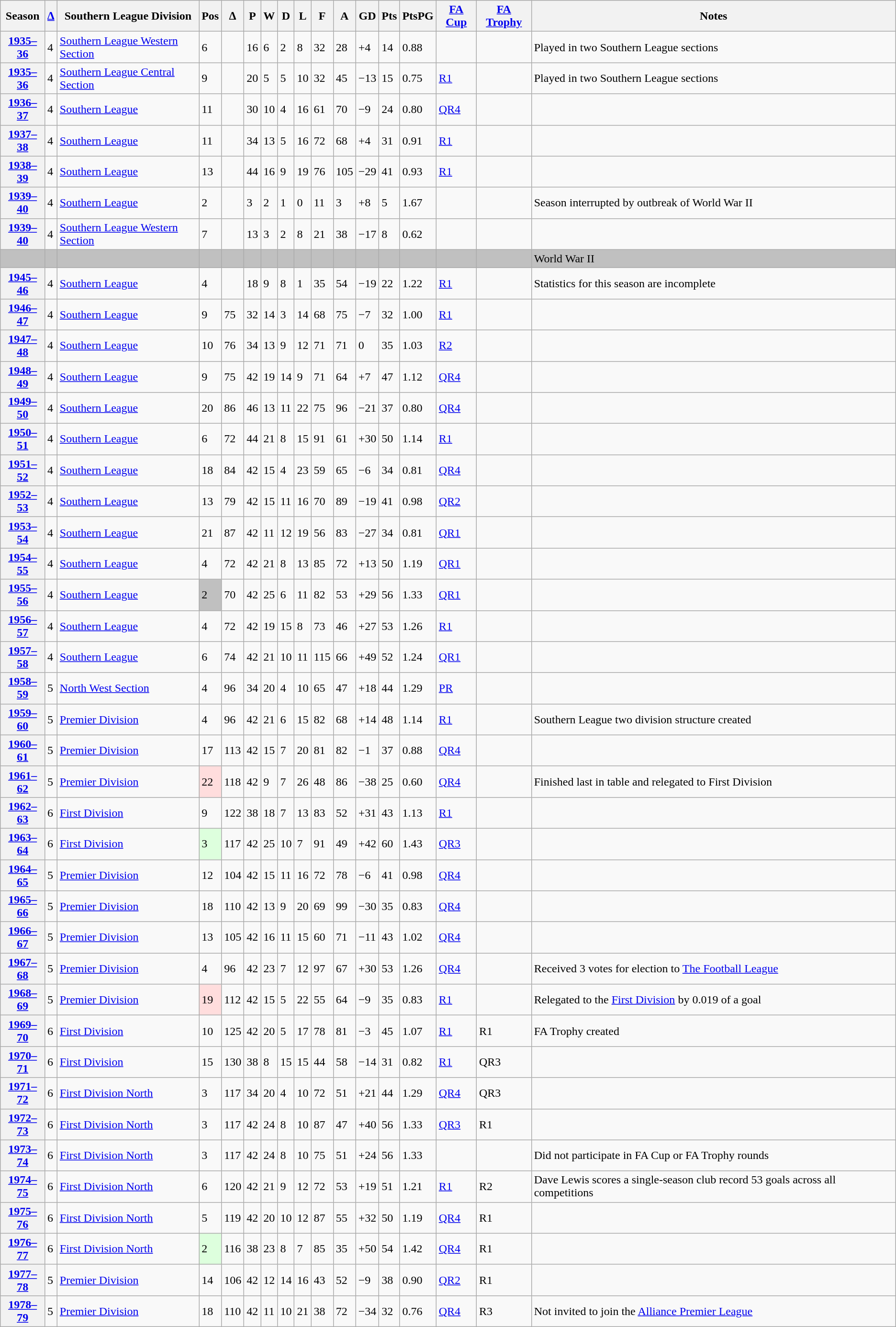<table class="wikitable">
<tr>
<th>Season</th>
<th><a href='#'>∆</a></th>
<th>Southern League Division</th>
<th>Pos</th>
<th>∆</th>
<th>P</th>
<th>W</th>
<th>D</th>
<th>L</th>
<th>F</th>
<th>A</th>
<th>GD</th>
<th>Pts</th>
<th>PtsPG</th>
<th><a href='#'>FA Cup</a></th>
<th><a href='#'>FA Trophy</a></th>
<th width=500>Notes</th>
</tr>
<tr>
<th><a href='#'>1935–36</a></th>
<td>4</td>
<td><a href='#'>Southern League Western Section</a></td>
<td>6</td>
<td></td>
<td>16</td>
<td>6</td>
<td>2</td>
<td>8</td>
<td>32</td>
<td>28</td>
<td>+4</td>
<td>14</td>
<td>0.88</td>
<td></td>
<td></td>
<td>Played in two Southern League sections</td>
</tr>
<tr>
<th><a href='#'>1935–36</a></th>
<td>4</td>
<td><a href='#'>Southern League Central Section</a></td>
<td>9</td>
<td></td>
<td>20</td>
<td>5</td>
<td>5</td>
<td>10</td>
<td>32</td>
<td>45</td>
<td>−13</td>
<td>15</td>
<td>0.75</td>
<td><a href='#'>R1</a></td>
<td></td>
<td>Played in two Southern League sections</td>
</tr>
<tr>
<th><a href='#'>1936–37</a></th>
<td>4</td>
<td><a href='#'>Southern League</a></td>
<td>11</td>
<td></td>
<td>30</td>
<td>10</td>
<td>4</td>
<td>16</td>
<td>61</td>
<td>70</td>
<td>−9</td>
<td>24</td>
<td>0.80</td>
<td><a href='#'>QR4</a></td>
<td></td>
<td></td>
</tr>
<tr>
<th><a href='#'>1937–38</a></th>
<td>4</td>
<td><a href='#'>Southern League</a></td>
<td>11</td>
<td></td>
<td>34</td>
<td>13</td>
<td>5</td>
<td>16</td>
<td>72</td>
<td>68</td>
<td>+4</td>
<td>31</td>
<td>0.91</td>
<td><a href='#'>R1</a></td>
<td></td>
<td></td>
</tr>
<tr>
<th><a href='#'>1938–39</a></th>
<td>4</td>
<td><a href='#'>Southern League</a></td>
<td>13</td>
<td></td>
<td>44</td>
<td>16</td>
<td>9</td>
<td>19</td>
<td>76</td>
<td>105</td>
<td>−29</td>
<td>41</td>
<td>0.93</td>
<td><a href='#'>R1</a></td>
<td></td>
<td></td>
</tr>
<tr>
<th><a href='#'>1939–40</a></th>
<td>4</td>
<td><a href='#'>Southern League</a></td>
<td>2</td>
<td></td>
<td>3</td>
<td>2</td>
<td>1</td>
<td>0</td>
<td>11</td>
<td>3</td>
<td>+8</td>
<td>5</td>
<td>1.67</td>
<td></td>
<td></td>
<td>Season interrupted by outbreak of World War II</td>
</tr>
<tr>
<th><a href='#'>1939–40</a></th>
<td>4</td>
<td><a href='#'>Southern League Western Section</a></td>
<td>7</td>
<td></td>
<td>13</td>
<td>3</td>
<td>2</td>
<td>8</td>
<td>21</td>
<td>38</td>
<td>−17</td>
<td>8</td>
<td>0.62</td>
<td></td>
<td></td>
<td></td>
</tr>
<tr style="background:silver;">
<td style="background:silver;"></td>
<td style="background:silver;"></td>
<td style="background:silver;"></td>
<td style="background:silver;"></td>
<td style="background:silver;"></td>
<td style="background:silver;"></td>
<td style="background:silver;"></td>
<td style="background:silver;"></td>
<td style="background:silver;"></td>
<td style="background:silver;"></td>
<td style="background:silver;"></td>
<td style="background:silver;"></td>
<td style="background:silver;"></td>
<td style="background:silver;"></td>
<td style="background:silver;"></td>
<td style="background:silver;"></td>
<td>World War II</td>
</tr>
<tr>
<th><a href='#'>1945–46</a></th>
<td>4</td>
<td><a href='#'>Southern League</a></td>
<td>4</td>
<td></td>
<td>18</td>
<td>9</td>
<td>8</td>
<td>1</td>
<td>35</td>
<td>54</td>
<td>−19</td>
<td>22</td>
<td>1.22</td>
<td><a href='#'>R1</a></td>
<td></td>
<td>Statistics for this season are incomplete</td>
</tr>
<tr>
<th><a href='#'>1946–47</a></th>
<td>4</td>
<td><a href='#'>Southern League</a></td>
<td>9</td>
<td>75</td>
<td>32</td>
<td>14</td>
<td>3</td>
<td>14</td>
<td>68</td>
<td>75</td>
<td>−7</td>
<td>32</td>
<td>1.00</td>
<td><a href='#'>R1</a></td>
<td></td>
<td></td>
</tr>
<tr>
<th><a href='#'>1947–48</a></th>
<td>4</td>
<td><a href='#'>Southern League</a></td>
<td>10</td>
<td>76</td>
<td>34</td>
<td>13</td>
<td>9</td>
<td>12</td>
<td>71</td>
<td>71</td>
<td>0</td>
<td>35</td>
<td>1.03</td>
<td><a href='#'>R2</a></td>
<td></td>
<td></td>
</tr>
<tr>
<th><a href='#'>1948–49</a></th>
<td>4</td>
<td><a href='#'>Southern League</a></td>
<td>9</td>
<td>75</td>
<td>42</td>
<td>19</td>
<td>14</td>
<td>9</td>
<td>71</td>
<td>64</td>
<td>+7</td>
<td>47</td>
<td>1.12</td>
<td><a href='#'>QR4</a></td>
<td></td>
<td></td>
</tr>
<tr>
<th><a href='#'>1949–50</a></th>
<td>4</td>
<td><a href='#'>Southern League</a></td>
<td>20</td>
<td>86</td>
<td>46</td>
<td>13</td>
<td>11</td>
<td>22</td>
<td>75</td>
<td>96</td>
<td>−21</td>
<td>37</td>
<td>0.80</td>
<td><a href='#'>QR4</a></td>
<td></td>
<td></td>
</tr>
<tr>
<th><a href='#'>1950–51</a></th>
<td>4</td>
<td><a href='#'>Southern League</a></td>
<td>6</td>
<td>72</td>
<td>44</td>
<td>21</td>
<td>8</td>
<td>15</td>
<td>91</td>
<td>61</td>
<td>+30</td>
<td>50</td>
<td>1.14</td>
<td><a href='#'>R1</a></td>
<td></td>
<td></td>
</tr>
<tr>
<th><a href='#'>1951–52</a></th>
<td>4</td>
<td><a href='#'>Southern League</a></td>
<td>18</td>
<td>84</td>
<td>42</td>
<td>15</td>
<td>4</td>
<td>23</td>
<td>59</td>
<td>65</td>
<td>−6</td>
<td>34</td>
<td>0.81</td>
<td><a href='#'>QR4</a></td>
<td></td>
<td></td>
</tr>
<tr>
<th><a href='#'>1952–53</a></th>
<td>4</td>
<td><a href='#'>Southern League</a></td>
<td>13</td>
<td>79</td>
<td>42</td>
<td>15</td>
<td>11</td>
<td>16</td>
<td>70</td>
<td>89</td>
<td>−19</td>
<td>41</td>
<td>0.98</td>
<td><a href='#'>QR2</a></td>
<td></td>
<td></td>
</tr>
<tr>
<th><a href='#'>1953–54</a></th>
<td>4</td>
<td><a href='#'>Southern League</a></td>
<td>21</td>
<td>87</td>
<td>42</td>
<td>11</td>
<td>12</td>
<td>19</td>
<td>56</td>
<td>83</td>
<td>−27</td>
<td>34</td>
<td>0.81</td>
<td><a href='#'>QR1</a></td>
<td></td>
<td></td>
</tr>
<tr>
<th><a href='#'>1954–55</a></th>
<td>4</td>
<td><a href='#'>Southern League</a></td>
<td>4</td>
<td>72</td>
<td>42</td>
<td>21</td>
<td>8</td>
<td>13</td>
<td>85</td>
<td>72</td>
<td>+13</td>
<td>50</td>
<td>1.19</td>
<td><a href='#'>QR1</a></td>
<td></td>
<td></td>
</tr>
<tr>
<th><a href='#'>1955–56</a></th>
<td>4</td>
<td><a href='#'>Southern League</a></td>
<td style="background:silver;">2</td>
<td>70</td>
<td>42</td>
<td>25</td>
<td>6</td>
<td>11</td>
<td>82</td>
<td>53</td>
<td>+29</td>
<td>56</td>
<td>1.33</td>
<td><a href='#'>QR1</a></td>
<td></td>
<td></td>
</tr>
<tr>
<th><a href='#'>1956–57</a></th>
<td>4</td>
<td><a href='#'>Southern League</a></td>
<td>4</td>
<td>72</td>
<td>42</td>
<td>19</td>
<td>15</td>
<td>8</td>
<td>73</td>
<td>46</td>
<td>+27</td>
<td>53</td>
<td>1.26</td>
<td><a href='#'>R1</a></td>
<td></td>
<td></td>
</tr>
<tr>
<th><a href='#'>1957–58</a></th>
<td>4</td>
<td><a href='#'>Southern League</a></td>
<td>6</td>
<td>74</td>
<td>42</td>
<td>21</td>
<td>10</td>
<td>11</td>
<td>115</td>
<td>66</td>
<td>+49</td>
<td>52</td>
<td>1.24</td>
<td><a href='#'>QR1</a></td>
<td></td>
<td></td>
</tr>
<tr>
<th><a href='#'>1958–59</a></th>
<td>5</td>
<td><a href='#'>North West Section</a></td>
<td>4</td>
<td>96</td>
<td>34</td>
<td>20</td>
<td>4</td>
<td>10</td>
<td>65</td>
<td>47</td>
<td>+18</td>
<td>44</td>
<td>1.29</td>
<td><a href='#'>PR</a></td>
<td></td>
<td></td>
</tr>
<tr>
<th><a href='#'>1959–60</a></th>
<td>5</td>
<td><a href='#'>Premier Division</a></td>
<td>4</td>
<td>96</td>
<td>42</td>
<td>21</td>
<td>6</td>
<td>15</td>
<td>82</td>
<td>68</td>
<td>+14</td>
<td>48</td>
<td>1.14</td>
<td><a href='#'>R1</a></td>
<td></td>
<td>Southern League two division structure created</td>
</tr>
<tr>
<th><a href='#'>1960–61</a></th>
<td>5</td>
<td><a href='#'>Premier Division</a></td>
<td>17</td>
<td>113</td>
<td>42</td>
<td>15</td>
<td>7</td>
<td>20</td>
<td>81</td>
<td>82</td>
<td>−1</td>
<td>37</td>
<td>0.88</td>
<td><a href='#'>QR4</a></td>
<td></td>
<td></td>
</tr>
<tr>
<th><a href='#'>1961–62</a></th>
<td>5</td>
<td><a href='#'>Premier Division</a></td>
<td style="background:#fdd;">22</td>
<td>118</td>
<td>42</td>
<td>9</td>
<td>7</td>
<td>26</td>
<td>48</td>
<td>86</td>
<td>−38</td>
<td>25</td>
<td>0.60</td>
<td><a href='#'>QR4</a></td>
<td></td>
<td>Finished last in table and relegated to First Division</td>
</tr>
<tr>
<th><a href='#'>1962–63</a></th>
<td>6</td>
<td><a href='#'>First Division</a></td>
<td>9</td>
<td>122</td>
<td>38</td>
<td>18</td>
<td>7</td>
<td>13</td>
<td>83</td>
<td>52</td>
<td>+31</td>
<td>43</td>
<td>1.13</td>
<td><a href='#'>R1</a></td>
<td></td>
<td></td>
</tr>
<tr>
<th><a href='#'>1963–64</a></th>
<td>6</td>
<td><a href='#'>First Division</a></td>
<td style="background:#dfd;">3</td>
<td>117</td>
<td>42</td>
<td>25</td>
<td>10</td>
<td>7</td>
<td>91</td>
<td>49</td>
<td>+42</td>
<td>60</td>
<td>1.43</td>
<td><a href='#'>QR3</a></td>
<td></td>
<td></td>
</tr>
<tr>
<th><a href='#'>1964–65</a></th>
<td>5</td>
<td><a href='#'>Premier Division</a></td>
<td>12</td>
<td>104</td>
<td>42</td>
<td>15</td>
<td>11</td>
<td>16</td>
<td>72</td>
<td>78</td>
<td>−6</td>
<td>41</td>
<td>0.98</td>
<td><a href='#'>QR4</a></td>
<td></td>
<td></td>
</tr>
<tr>
<th><a href='#'>1965–66</a></th>
<td>5</td>
<td><a href='#'>Premier Division</a></td>
<td>18</td>
<td>110</td>
<td>42</td>
<td>13</td>
<td>9</td>
<td>20</td>
<td>69</td>
<td>99</td>
<td>−30</td>
<td>35</td>
<td>0.83</td>
<td><a href='#'>QR4</a></td>
<td></td>
<td></td>
</tr>
<tr>
<th><a href='#'>1966–67</a></th>
<td>5</td>
<td><a href='#'>Premier Division</a></td>
<td>13</td>
<td>105</td>
<td>42</td>
<td>16</td>
<td>11</td>
<td>15</td>
<td>60</td>
<td>71</td>
<td>−11</td>
<td>43</td>
<td>1.02</td>
<td><a href='#'>QR4</a></td>
<td></td>
<td></td>
</tr>
<tr>
<th><a href='#'>1967–68</a></th>
<td>5</td>
<td><a href='#'>Premier Division</a></td>
<td>4</td>
<td>96</td>
<td>42</td>
<td>23</td>
<td>7</td>
<td>12</td>
<td>97</td>
<td>67</td>
<td>+30</td>
<td>53</td>
<td>1.26</td>
<td><a href='#'>QR4</a></td>
<td></td>
<td>Received 3 votes for election to <a href='#'>The Football League</a></td>
</tr>
<tr>
<th><a href='#'>1968–69</a></th>
<td>5</td>
<td><a href='#'>Premier Division</a></td>
<td style="background:#fdd;">19</td>
<td>112</td>
<td>42</td>
<td>15</td>
<td>5</td>
<td>22</td>
<td>55</td>
<td>64</td>
<td>−9</td>
<td>35</td>
<td>0.83</td>
<td><a href='#'>R1</a></td>
<td></td>
<td>Relegated to the <a href='#'>First Division</a> by 0.019 of a goal</td>
</tr>
<tr>
<th><a href='#'>1969–70</a></th>
<td>6</td>
<td><a href='#'>First Division</a></td>
<td>10</td>
<td>125</td>
<td>42</td>
<td>20</td>
<td>5</td>
<td>17</td>
<td>78</td>
<td>81</td>
<td>−3</td>
<td>45</td>
<td>1.07</td>
<td><a href='#'>R1</a></td>
<td>R1</td>
<td>FA Trophy created</td>
</tr>
<tr>
<th><a href='#'>1970–71</a></th>
<td>6</td>
<td><a href='#'>First Division</a></td>
<td>15</td>
<td>130</td>
<td>38</td>
<td>8</td>
<td>15</td>
<td>15</td>
<td>44</td>
<td>58</td>
<td>−14</td>
<td>31</td>
<td>0.82</td>
<td><a href='#'>R1</a></td>
<td>QR3</td>
<td></td>
</tr>
<tr>
<th><a href='#'>1971–72</a></th>
<td>6</td>
<td><a href='#'>First Division North</a></td>
<td>3</td>
<td>117</td>
<td>34</td>
<td>20</td>
<td>4</td>
<td>10</td>
<td>72</td>
<td>51</td>
<td>+21</td>
<td>44</td>
<td>1.29</td>
<td><a href='#'>QR4</a></td>
<td>QR3</td>
<td></td>
</tr>
<tr>
<th><a href='#'>1972–73</a></th>
<td>6</td>
<td><a href='#'>First Division North</a></td>
<td>3</td>
<td>117</td>
<td>42</td>
<td>24</td>
<td>8</td>
<td>10</td>
<td>87</td>
<td>47</td>
<td>+40</td>
<td>56</td>
<td>1.33</td>
<td><a href='#'>QR3</a></td>
<td>R1</td>
<td></td>
</tr>
<tr>
<th><a href='#'>1973–74</a></th>
<td>6</td>
<td><a href='#'>First Division North</a></td>
<td>3</td>
<td>117</td>
<td>42</td>
<td>24</td>
<td>8</td>
<td>10</td>
<td>75</td>
<td>51</td>
<td>+24</td>
<td>56</td>
<td>1.33</td>
<td></td>
<td></td>
<td>Did not participate in FA Cup or FA Trophy rounds</td>
</tr>
<tr>
<th><a href='#'>1974–75</a></th>
<td>6</td>
<td><a href='#'>First Division North</a></td>
<td>6</td>
<td>120</td>
<td>42</td>
<td>21</td>
<td>9</td>
<td>12</td>
<td>72</td>
<td>53</td>
<td>+19</td>
<td>51</td>
<td>1.21</td>
<td><a href='#'>R1</a></td>
<td>R2</td>
<td>Dave Lewis scores a single-season club record 53 goals across all competitions</td>
</tr>
<tr>
<th><a href='#'>1975–76</a></th>
<td>6</td>
<td><a href='#'>First Division North</a></td>
<td>5</td>
<td>119</td>
<td>42</td>
<td>20</td>
<td>10</td>
<td>12</td>
<td>87</td>
<td>55</td>
<td>+32</td>
<td>50</td>
<td>1.19</td>
<td><a href='#'>QR4</a></td>
<td>R1</td>
<td></td>
</tr>
<tr>
<th><a href='#'>1976–77</a></th>
<td>6</td>
<td><a href='#'>First Division North</a></td>
<td style="background:#dfd;">2</td>
<td>116</td>
<td>38</td>
<td>23</td>
<td>8</td>
<td>7</td>
<td>85</td>
<td>35</td>
<td>+50</td>
<td>54</td>
<td>1.42</td>
<td><a href='#'>QR4</a></td>
<td>R1</td>
<td></td>
</tr>
<tr>
<th><a href='#'>1977–78</a></th>
<td>5</td>
<td><a href='#'>Premier Division</a></td>
<td>14</td>
<td>106</td>
<td>42</td>
<td>12</td>
<td>14</td>
<td>16</td>
<td>43</td>
<td>52</td>
<td>−9</td>
<td>38</td>
<td>0.90</td>
<td><a href='#'>QR2</a></td>
<td>R1</td>
<td></td>
</tr>
<tr>
<th><a href='#'>1978–79</a></th>
<td>5</td>
<td><a href='#'>Premier Division</a></td>
<td>18</td>
<td>110</td>
<td>42</td>
<td>11</td>
<td>10</td>
<td>21</td>
<td>38</td>
<td>72</td>
<td>−34</td>
<td>32</td>
<td>0.76</td>
<td><a href='#'>QR4</a></td>
<td>R3</td>
<td>Not invited to join the <a href='#'>Alliance Premier League</a></td>
</tr>
</table>
